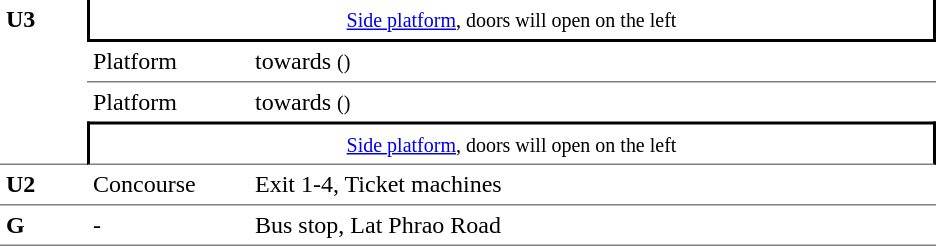<table table border=0 cellspacing=0 cellpadding=4>
<tr>
<td style="border-bottom:solid 1px gray;" rowspan=4 valign=top width=50><strong>U3</strong></td>
<td style = "border-right:solid 2px black;border-left:solid 2px black;border-bottom:solid 2px black;text-align:center;" colspan=2><small><a href='#'>Side platform</a>, doors will open on the left</small></td>
</tr>
<tr>
<td style = "border-bottom:solid 1px gray;" width=100>Platform </td>
<td style = "border-bottom:solid 1px gray;" width=450> towards  <small>()</small></td>
</tr>
<tr>
<td>Platform </td>
<td> towards  <small>()</small></td>
</tr>
<tr>
<td style = "border-top:solid 2px black;border-right:solid 2px black;border-left:solid 2px black;border-bottom:solid 1px gray;text-align:center;" colspan=2><small><a href='#'>Side platform</a>, doors will open on the left</small></td>
</tr>
<tr>
<td style = "border-bottom:solid 1px gray;" rowspan=1 valign=top><strong>U2</strong></td>
<td style = "border-bottom:solid 1px gray;" valign=top>Concourse</td>
<td style = "border-bottom:solid 1px gray;" valign=top>Exit 1-4, Ticket machines</td>
</tr>
<tr>
<td style = "border-bottom:solid 1px gray;" rowspan=1 valign=top><strong>G</strong></td>
<td style = "border-bottom:solid 1px gray;" valign=top>-</td>
<td style = "border-bottom:solid 1px gray;" valign=top>Bus stop, Lat Phrao Road</td>
</tr>
</table>
